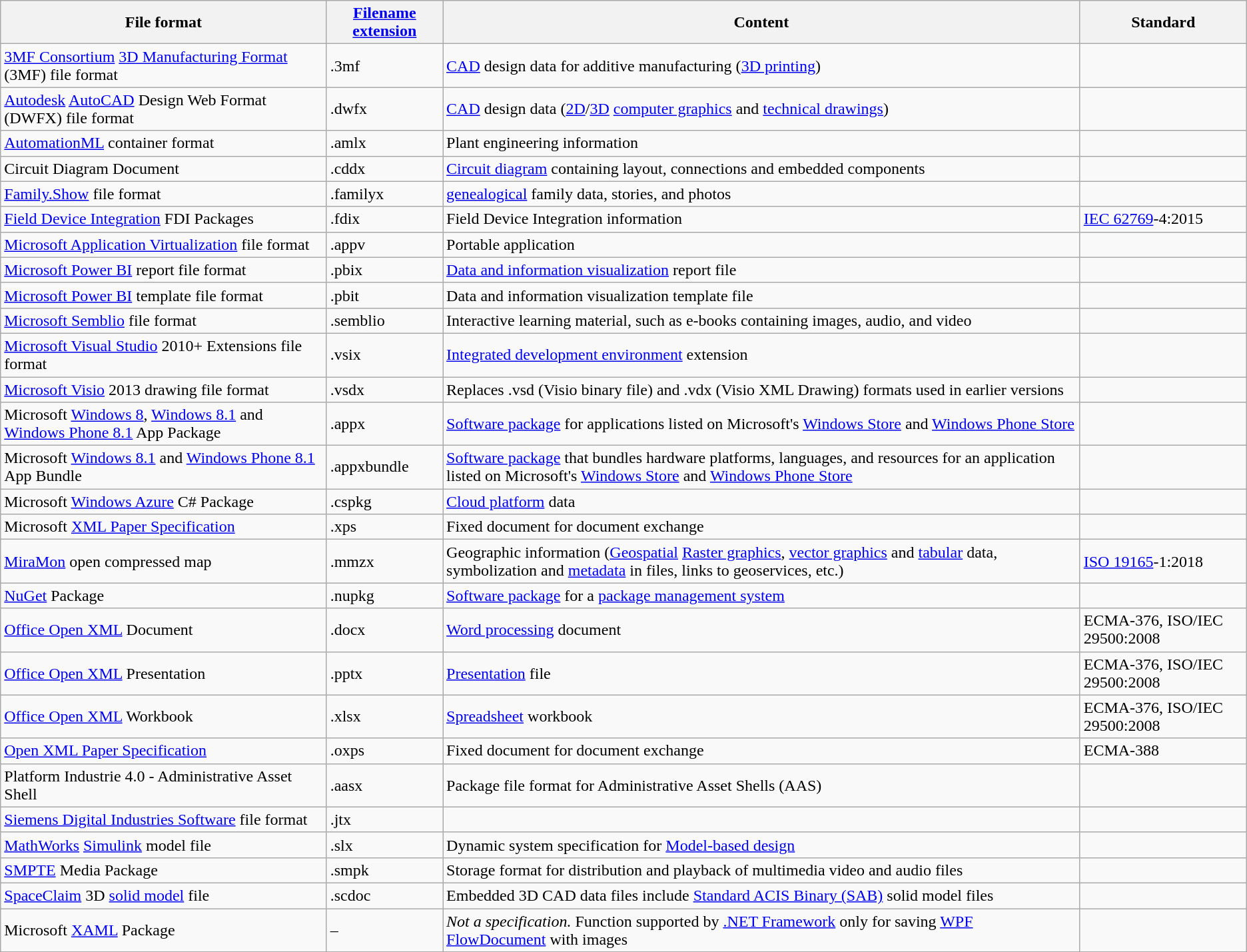<table class="wikitable">
<tr>
<th>File format</th>
<th><a href='#'>Filename extension</a></th>
<th>Content</th>
<th>Standard</th>
</tr>
<tr>
<td><a href='#'>3MF Consortium</a> <a href='#'>3D Manufacturing Format</a> (3MF) file format</td>
<td>.3mf</td>
<td><a href='#'>CAD</a> design data for additive manufacturing (<a href='#'>3D printing</a>)</td>
<td></td>
</tr>
<tr>
<td><a href='#'>Autodesk</a> <a href='#'>AutoCAD</a> Design Web Format (DWFX) file format</td>
<td>.dwfx</td>
<td><a href='#'>CAD</a> design data (<a href='#'>2D</a>/<a href='#'>3D</a> <a href='#'>computer graphics</a> and <a href='#'>technical drawings</a>)</td>
<td></td>
</tr>
<tr>
<td><a href='#'>AutomationML</a> container format</td>
<td>.amlx</td>
<td>Plant engineering information</td>
<td></td>
</tr>
<tr>
<td>Circuit Diagram Document</td>
<td>.cddx</td>
<td><a href='#'>Circuit diagram</a> containing layout, connections and embedded components</td>
<td></td>
</tr>
<tr>
<td><a href='#'>Family.Show</a> file format</td>
<td>.familyx</td>
<td><a href='#'>genealogical</a> family data, stories, and photos</td>
<td></td>
</tr>
<tr>
<td><a href='#'>Field Device Integration</a> FDI Packages</td>
<td>.fdix</td>
<td>Field Device Integration information</td>
<td><a href='#'>IEC 62769</a>-4:2015</td>
</tr>
<tr>
<td><a href='#'>Microsoft Application Virtualization</a> file format</td>
<td>.appv</td>
<td>Portable application</td>
<td></td>
</tr>
<tr>
<td><a href='#'>Microsoft Power BI</a> report file format</td>
<td>.pbix</td>
<td><a href='#'>Data and information visualization</a> report file</td>
<td></td>
</tr>
<tr>
<td><a href='#'>Microsoft Power BI</a> template file format</td>
<td>.pbit</td>
<td>Data and information visualization template file</td>
<td></td>
</tr>
<tr>
<td><a href='#'>Microsoft Semblio</a> file format</td>
<td>.semblio</td>
<td>Interactive learning material, such as e-books containing images, audio, and video</td>
<td></td>
</tr>
<tr>
<td><a href='#'>Microsoft Visual Studio</a> 2010+ Extensions file format</td>
<td>.vsix</td>
<td><a href='#'>Integrated development environment</a> extension</td>
<td></td>
</tr>
<tr>
<td><a href='#'>Microsoft Visio</a> 2013 drawing file format</td>
<td>.vsdx</td>
<td>Replaces .vsd (Visio binary file) and .vdx (Visio XML Drawing) formats used in earlier versions</td>
<td></td>
</tr>
<tr>
<td>Microsoft <a href='#'>Windows 8</a>, <a href='#'>Windows 8.1</a> and <a href='#'>Windows Phone 8.1</a> App Package</td>
<td>.appx</td>
<td><a href='#'>Software package</a> for applications listed on Microsoft's <a href='#'>Windows Store</a> and <a href='#'>Windows Phone Store</a></td>
<td></td>
</tr>
<tr>
<td>Microsoft <a href='#'>Windows 8.1</a> and <a href='#'>Windows Phone 8.1</a> App Bundle</td>
<td>.appxbundle</td>
<td><a href='#'>Software package</a> that bundles hardware platforms, languages, and resources for an application listed on Microsoft's <a href='#'>Windows Store</a> and <a href='#'>Windows Phone Store</a></td>
<td></td>
</tr>
<tr>
<td>Microsoft <a href='#'>Windows Azure</a> C# Package</td>
<td>.cspkg</td>
<td><a href='#'>Cloud platform</a> data</td>
<td></td>
</tr>
<tr>
<td>Microsoft <a href='#'>XML Paper Specification</a></td>
<td>.xps</td>
<td>Fixed document for document exchange</td>
<td></td>
</tr>
<tr>
<td><a href='#'>MiraMon</a> open compressed map</td>
<td>.mmzx</td>
<td>Geographic information (<a href='#'>Geospatial</a> <a href='#'>Raster graphics</a>, <a href='#'>vector graphics</a> and <a href='#'>tabular</a> data, symbolization and <a href='#'>metadata</a> in files, links to geoservices, etc.)</td>
<td><a href='#'>ISO 19165</a>-1:2018</td>
</tr>
<tr>
<td><a href='#'>NuGet</a> Package</td>
<td>.nupkg</td>
<td><a href='#'>Software package</a> for a <a href='#'>package management system</a></td>
<td></td>
</tr>
<tr>
<td><a href='#'>Office Open XML</a> Document</td>
<td>.docx</td>
<td><a href='#'>Word processing</a> document</td>
<td>ECMA-376, ISO/IEC 29500:2008</td>
</tr>
<tr>
<td><a href='#'>Office Open XML</a> Presentation</td>
<td>.pptx</td>
<td><a href='#'>Presentation</a> file</td>
<td>ECMA-376, ISO/IEC 29500:2008</td>
</tr>
<tr>
<td><a href='#'>Office Open XML</a> Workbook</td>
<td>.xlsx</td>
<td><a href='#'>Spreadsheet</a> workbook</td>
<td>ECMA-376, ISO/IEC 29500:2008</td>
</tr>
<tr>
<td><a href='#'>Open XML Paper Specification</a></td>
<td>.oxps</td>
<td>Fixed document for document exchange</td>
<td>ECMA-388</td>
</tr>
<tr>
<td>Platform Industrie 4.0 - Administrative Asset Shell</td>
<td>.aasx</td>
<td>Package file format for Administrative Asset Shells (AAS)</td>
<td></td>
</tr>
<tr>
<td><a href='#'>Siemens Digital Industries Software</a> file format</td>
<td>.jtx</td>
<td></td>
<td></td>
</tr>
<tr>
<td><a href='#'>MathWorks</a> <a href='#'>Simulink</a> model file</td>
<td>.slx</td>
<td>Dynamic system specification for <a href='#'>Model-based design</a></td>
<td></td>
</tr>
<tr>
<td><a href='#'>SMPTE</a> Media Package</td>
<td>.smpk</td>
<td>Storage format for distribution and playback of multimedia video and audio files</td>
<td></td>
</tr>
<tr>
<td><a href='#'>SpaceClaim</a> 3D <a href='#'>solid model</a> file</td>
<td>.scdoc</td>
<td>Embedded 3D CAD data files include <a href='#'>Standard ACIS Binary (SAB)</a> solid model files</td>
<td></td>
</tr>
<tr>
<td>Microsoft <a href='#'>XAML</a> Package</td>
<td>–</td>
<td><em>Not a specification.</em> Function supported by <a href='#'>.NET Framework</a> only for saving <a href='#'>WPF</a> <a href='#'>FlowDocument</a> with images</td>
<td></td>
</tr>
</table>
